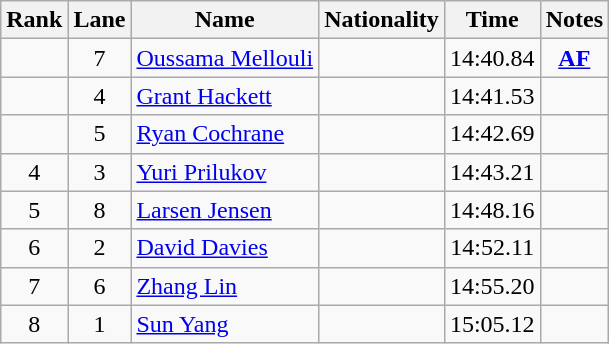<table class='wikitable sortable' style='text-align:center'>
<tr>
<th>Rank</th>
<th>Lane</th>
<th>Name</th>
<th>Nationality</th>
<th>Time</th>
<th>Notes</th>
</tr>
<tr>
<td></td>
<td>7</td>
<td align=left><a href='#'>Oussama Mellouli</a></td>
<td align=left></td>
<td>14:40.84</td>
<td><strong><a href='#'>AF</a></strong></td>
</tr>
<tr>
<td></td>
<td>4</td>
<td align=left><a href='#'>Grant Hackett</a></td>
<td align=left></td>
<td>14:41.53</td>
<td></td>
</tr>
<tr>
<td></td>
<td>5</td>
<td align=left><a href='#'>Ryan Cochrane</a></td>
<td align=left></td>
<td>14:42.69</td>
<td></td>
</tr>
<tr>
<td>4</td>
<td>3</td>
<td align=left><a href='#'>Yuri Prilukov</a></td>
<td align=left></td>
<td>14:43.21</td>
<td></td>
</tr>
<tr>
<td>5</td>
<td>8</td>
<td align=left><a href='#'>Larsen Jensen</a></td>
<td align=left></td>
<td>14:48.16</td>
<td></td>
</tr>
<tr>
<td>6</td>
<td>2</td>
<td align=left><a href='#'>David Davies</a></td>
<td align=left></td>
<td>14:52.11</td>
<td></td>
</tr>
<tr>
<td>7</td>
<td>6</td>
<td align=left><a href='#'>Zhang Lin</a></td>
<td align=left></td>
<td>14:55.20</td>
<td></td>
</tr>
<tr>
<td>8</td>
<td>1</td>
<td align=left><a href='#'>Sun Yang</a></td>
<td align=left></td>
<td>15:05.12</td>
<td></td>
</tr>
</table>
